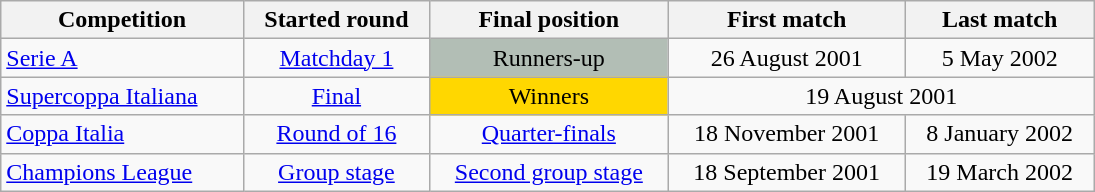<table class=wikitable style="text-align:center; width:730px">
<tr>
<th style=text-align:center; width:150px;>Competition</th>
<th style=text-align:center; width:100px;>Started round</th>
<th style=text-align:center; width:100px;>Final position</th>
<th style=text-align:center; width:150px;>First match</th>
<th style=text-align:center; width:140px;>Last match</th>
</tr>
<tr>
<td style=text-align:left;><a href='#'>Serie A</a></td>
<td><a href='#'>Matchday 1</a></td>
<td style=background:#B2BEB5;>Runners-up</td>
<td>26 August 2001</td>
<td>5 May 2002</td>
</tr>
<tr>
<td style=text-align:left;><a href='#'>Supercoppa Italiana</a></td>
<td><a href='#'>Final</a></td>
<td style=background:#FFD700;>Winners</td>
<td colspan=2>19 August 2001</td>
</tr>
<tr>
<td style=text-align:left;><a href='#'>Coppa Italia</a></td>
<td><a href='#'>Round of 16</a></td>
<td><a href='#'>Quarter-finals</a></td>
<td>18 November 2001</td>
<td>8 January 2002</td>
</tr>
<tr>
<td style=text-align:left;><a href='#'>Champions League</a></td>
<td><a href='#'>Group stage</a></td>
<td><a href='#'>Second group stage</a></td>
<td>18 September 2001</td>
<td>19 March 2002</td>
</tr>
</table>
